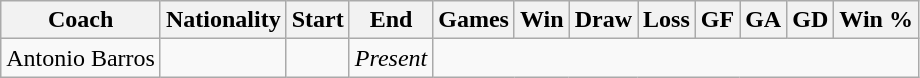<table class="wikitable" style="text-align:center; margin-left: lem;">
<tr>
<th>Coach</th>
<th>Nationality</th>
<th>Start</th>
<th>End</th>
<th>Games</th>
<th><strong>Win</strong></th>
<th>Draw</th>
<th>Loss</th>
<th>GF</th>
<th>GA</th>
<th>GD</th>
<th>Win %</th>
</tr>
<tr>
<td>Antonio Barros</td>
<td></td>
<td></td>
<td><em>Present</em><br></td>
</tr>
</table>
